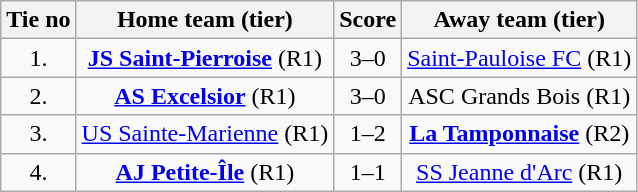<table class="wikitable" style="text-align: center">
<tr>
<th>Tie no</th>
<th>Home team (tier)</th>
<th>Score</th>
<th>Away team (tier)</th>
</tr>
<tr>
<td>1.</td>
<td> <strong><a href='#'>JS Saint-Pierroise</a></strong> (R1)</td>
<td>3–0</td>
<td><a href='#'>Saint-Pauloise FC</a> (R1) </td>
</tr>
<tr>
<td>2.</td>
<td> <strong><a href='#'>AS Excelsior</a></strong> (R1)</td>
<td>3–0</td>
<td>ASC Grands Bois (R1) </td>
</tr>
<tr>
<td>3.</td>
<td> <a href='#'>US Sainte-Marienne</a> (R1)</td>
<td>1–2</td>
<td><strong><a href='#'>La Tamponnaise</a></strong> (R2) </td>
</tr>
<tr>
<td>4.</td>
<td> <strong><a href='#'>AJ Petite-Île</a></strong> (R1)</td>
<td>1–1 </td>
<td><a href='#'>SS Jeanne d'Arc</a> (R1) </td>
</tr>
</table>
